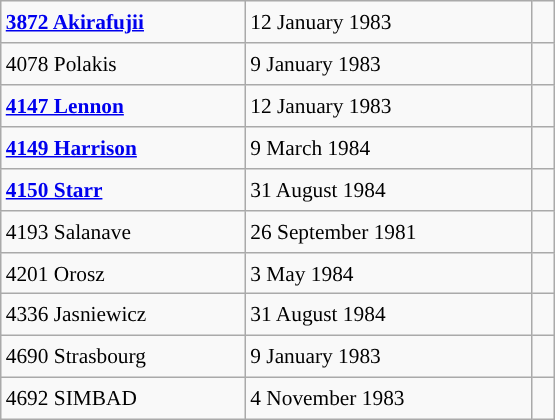<table class="wikitable" style="font-size: 89%; float: left; width: 26em; margin-right: 1em; height: 280px;">
<tr>
<td><strong><a href='#'>3872 Akirafujii</a></strong></td>
<td>12 January 1983</td>
<td></td>
</tr>
<tr>
<td>4078 Polakis</td>
<td>9 January 1983</td>
<td></td>
</tr>
<tr>
<td><strong><a href='#'>4147 Lennon</a></strong></td>
<td>12 January 1983</td>
<td></td>
</tr>
<tr>
<td><strong><a href='#'>4149 Harrison</a></strong></td>
<td>9 March 1984</td>
<td></td>
</tr>
<tr>
<td><strong><a href='#'>4150 Starr</a></strong></td>
<td>31 August 1984</td>
<td></td>
</tr>
<tr>
<td>4193 Salanave</td>
<td>26 September 1981</td>
<td> </td>
</tr>
<tr>
<td>4201 Orosz</td>
<td>3 May 1984</td>
<td></td>
</tr>
<tr>
<td>4336 Jasniewicz</td>
<td>31 August 1984</td>
<td></td>
</tr>
<tr>
<td>4690 Strasbourg</td>
<td>9 January 1983</td>
<td></td>
</tr>
<tr>
<td>4692 SIMBAD</td>
<td>4 November 1983</td>
<td></td>
</tr>
</table>
